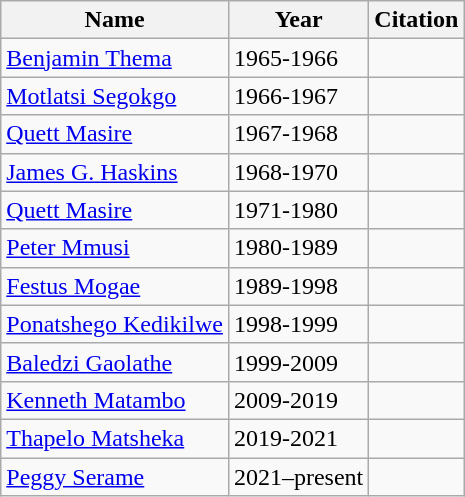<table class="wikitable sortable">
<tr>
<th>Name</th>
<th>Year</th>
<th>Citation</th>
</tr>
<tr>
<td><a href='#'>Benjamin Thema</a></td>
<td>1965-1966</td>
<td></td>
</tr>
<tr>
<td><a href='#'>Motlatsi Segokgo</a></td>
<td>1966-1967</td>
<td></td>
</tr>
<tr>
<td><a href='#'>Quett Masire</a></td>
<td>1967-1968</td>
<td></td>
</tr>
<tr>
<td><a href='#'>James G. Haskins</a></td>
<td>1968-1970</td>
<td></td>
</tr>
<tr>
<td><a href='#'>Quett Masire</a></td>
<td>1971-1980</td>
<td></td>
</tr>
<tr>
<td><a href='#'>Peter Mmusi</a></td>
<td>1980-1989</td>
<td></td>
</tr>
<tr>
<td><a href='#'>Festus Mogae</a></td>
<td>1989-1998</td>
<td></td>
</tr>
<tr>
<td><a href='#'>Ponatshego Kedikilwe</a></td>
<td>1998-1999</td>
<td></td>
</tr>
<tr>
<td><a href='#'>Baledzi Gaolathe</a></td>
<td>1999-2009</td>
<td></td>
</tr>
<tr>
<td><a href='#'>Kenneth Matambo</a></td>
<td>2009-2019</td>
<td></td>
</tr>
<tr>
<td><a href='#'>Thapelo Matsheka</a></td>
<td>2019-2021</td>
<td></td>
</tr>
<tr>
<td><a href='#'>Peggy Serame</a></td>
<td>2021–present</td>
<td></td>
</tr>
</table>
